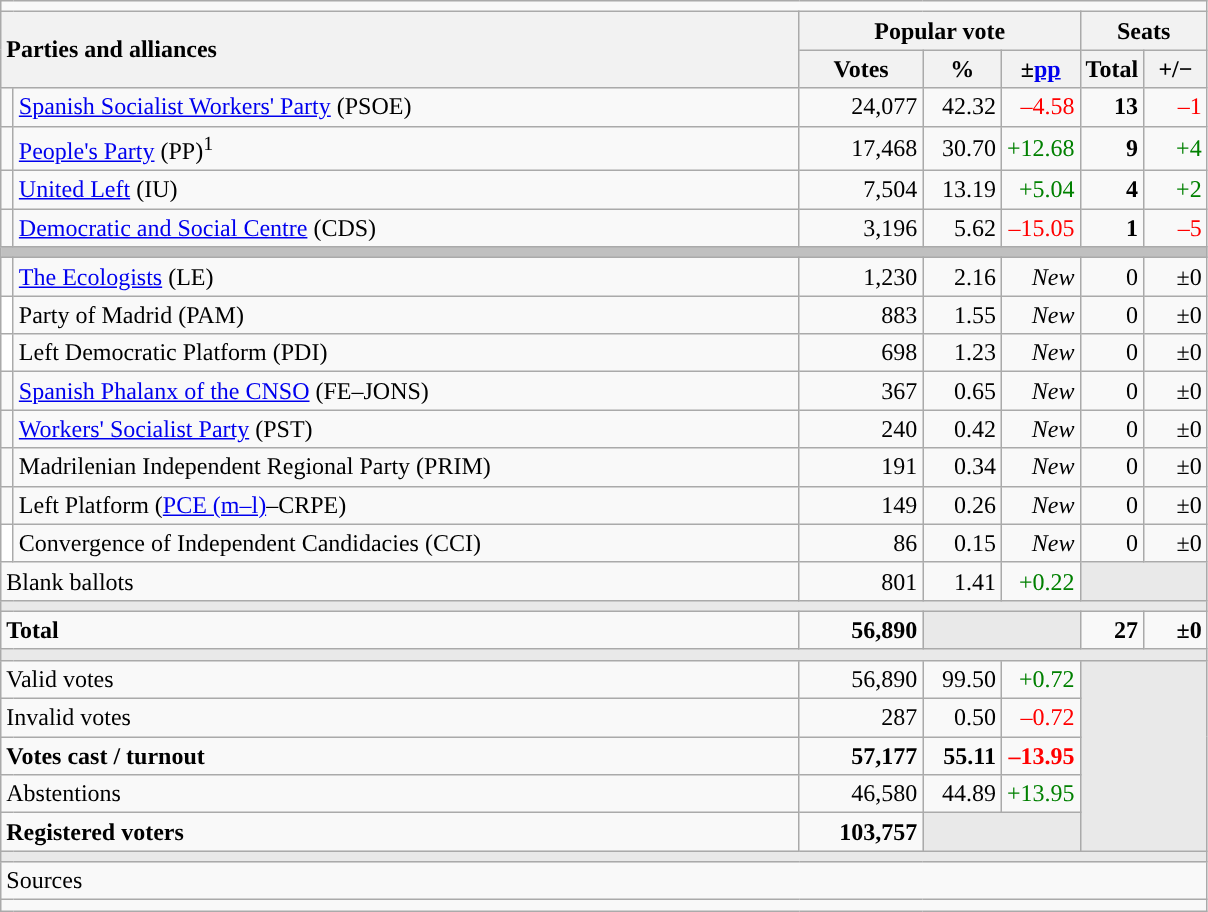<table class="wikitable" style="text-align:right;">
<tr>
<td colspan="7"></td>
</tr>
<tr>
<th style="text-align:left;" rowspan="2" colspan="2" width="525">Parties and alliances</th>
<th colspan="3">Popular vote</th>
<th colspan="2">Seats</th>
</tr>
<tr>
<th width="75">Votes</th>
<th width="45">%</th>
<th width="45">±<a href='#'>pp</a></th>
<th width="35">Total</th>
<th width="35">+/−</th>
</tr>
<tr>
<td width="1" style="color:inherit;background:"></td>
<td align="left"><a href='#'>Spanish Socialist Workers' Party</a> (PSOE)</td>
<td>24,077</td>
<td>42.32</td>
<td style="color:red;">–4.58</td>
<td><strong>13</strong></td>
<td style="color:red;">–1</td>
</tr>
<tr>
<td style="color:inherit;background:"></td>
<td align="left"><a href='#'>People's Party</a> (PP)<sup>1</sup></td>
<td>17,468</td>
<td>30.70</td>
<td style="color:green;">+12.68</td>
<td><strong>9</strong></td>
<td style="color:green;">+4</td>
</tr>
<tr>
<td style="color:inherit;background:"></td>
<td align="left"><a href='#'>United Left</a> (IU)</td>
<td>7,504</td>
<td>13.19</td>
<td style="color:green;">+5.04</td>
<td><strong>4</strong></td>
<td style="color:green;">+2</td>
</tr>
<tr>
<td style="color:inherit;background:"></td>
<td align="left"><a href='#'>Democratic and Social Centre</a> (CDS)</td>
<td>3,196</td>
<td>5.62</td>
<td style="color:red;">–15.05</td>
<td><strong>1</strong></td>
<td style="color:red;">–5</td>
</tr>
<tr>
<td colspan="7" bgcolor="#C0C0C0"></td>
</tr>
<tr>
<td style="color:inherit;background:"></td>
<td align="left"><a href='#'>The Ecologists</a> (LE)</td>
<td>1,230</td>
<td>2.16</td>
<td><em>New</em></td>
<td>0</td>
<td>±0</td>
</tr>
<tr>
<td bgcolor="white"></td>
<td align="left">Party of Madrid (PAM)</td>
<td>883</td>
<td>1.55</td>
<td><em>New</em></td>
<td>0</td>
<td>±0</td>
</tr>
<tr>
<td bgcolor="white"></td>
<td align="left">Left Democratic Platform (PDI)</td>
<td>698</td>
<td>1.23</td>
<td><em>New</em></td>
<td>0</td>
<td>±0</td>
</tr>
<tr>
<td style="color:inherit;background:"></td>
<td align="left"><a href='#'>Spanish Phalanx of the CNSO</a> (FE–JONS)</td>
<td>367</td>
<td>0.65</td>
<td><em>New</em></td>
<td>0</td>
<td>±0</td>
</tr>
<tr>
<td style="color:inherit;background:"></td>
<td align="left"><a href='#'>Workers' Socialist Party</a> (PST)</td>
<td>240</td>
<td>0.42</td>
<td><em>New</em></td>
<td>0</td>
<td>±0</td>
</tr>
<tr>
<td style="color:inherit;background:"></td>
<td align="left">Madrilenian Independent Regional Party (PRIM)</td>
<td>191</td>
<td>0.34</td>
<td><em>New</em></td>
<td>0</td>
<td>±0</td>
</tr>
<tr>
<td style="color:inherit;background:"></td>
<td align="left">Left Platform (<a href='#'>PCE (m–l)</a>–CRPE)</td>
<td>149</td>
<td>0.26</td>
<td><em>New</em></td>
<td>0</td>
<td>±0</td>
</tr>
<tr>
<td bgcolor="white"></td>
<td align="left">Convergence of Independent Candidacies (CCI)</td>
<td>86</td>
<td>0.15</td>
<td><em>New</em></td>
<td>0</td>
<td>±0</td>
</tr>
<tr>
<td align="left" colspan="2">Blank ballots</td>
<td>801</td>
<td>1.41</td>
<td style="color:green;">+0.22</td>
<td bgcolor="#E9E9E9" colspan="2"></td>
</tr>
<tr>
<td colspan="7" bgcolor="#E9E9E9"></td>
</tr>
<tr style="font-weight:bold;">
<td align="left" colspan="2">Total</td>
<td>56,890</td>
<td bgcolor="#E9E9E9" colspan="2"></td>
<td>27</td>
<td>±0</td>
</tr>
<tr>
<td colspan="7" bgcolor="#E9E9E9"></td>
</tr>
<tr>
<td align="left" colspan="2">Valid votes</td>
<td>56,890</td>
<td>99.50</td>
<td style="color:green;">+0.72</td>
<td bgcolor="#E9E9E9" colspan="2" rowspan="5"></td>
</tr>
<tr>
<td align="left" colspan="2">Invalid votes</td>
<td>287</td>
<td>0.50</td>
<td style="color:red;">–0.72</td>
</tr>
<tr style="font-weight:bold;">
<td align="left" colspan="2">Votes cast / turnout</td>
<td>57,177</td>
<td>55.11</td>
<td style="color:red;">–13.95</td>
</tr>
<tr>
<td align="left" colspan="2">Abstentions</td>
<td>46,580</td>
<td>44.89</td>
<td style="color:green;">+13.95</td>
</tr>
<tr style="font-weight:bold;">
<td align="left" colspan="2">Registered voters</td>
<td>103,757</td>
<td bgcolor="#E9E9E9" colspan="2"></td>
</tr>
<tr>
<td colspan="7" bgcolor="#E9E9E9"></td>
</tr>
<tr>
<td align="left" colspan="7">Sources</td>
</tr>
<tr>
<td colspan="7" style="text-align:left; max-width:790px;"></td>
</tr>
</table>
